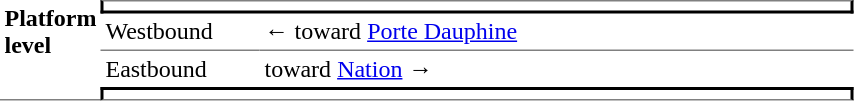<table border=0 cellspacing=0 cellpadding=3>
<tr>
<td style="border-bottom:solid 1px gray;" width=50 rowspan=10 valign=top><strong>Platform level</strong></td>
<td style="border-top:solid 1px gray;border-right:solid 2px black;border-left:solid 2px black;border-bottom:solid 2px black;text-align:center;" colspan=2></td>
</tr>
<tr>
<td style="border-bottom:solid 1px gray;" width=100>Westbound</td>
<td style="border-bottom:solid 1px gray;" width=390>←   toward <a href='#'>Porte Dauphine</a> </td>
</tr>
<tr>
<td>Eastbound</td>
<td>   toward <a href='#'>Nation</a>  →</td>
</tr>
<tr>
<td style="border-top:solid 2px black;border-right:solid 2px black;border-left:solid 2px black;border-bottom:solid 1px gray;text-align:center;" colspan=2></td>
</tr>
</table>
